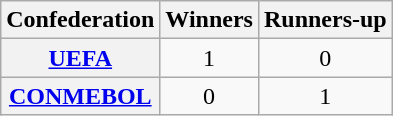<table class="wikitable plainrowheaders sortable" style="text-align:center">
<tr>
<th>Confederation</th>
<th>Winners</th>
<th>Runners-up</th>
</tr>
<tr>
<th scope="row"><a href='#'>UEFA</a></th>
<td>1</td>
<td>0</td>
</tr>
<tr>
<th scope="row"><a href='#'>CONMEBOL</a></th>
<td>0</td>
<td>1</td>
</tr>
</table>
